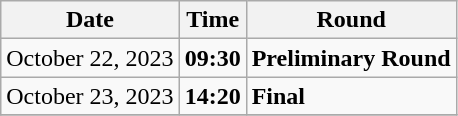<table class="wikitable">
<tr>
<th>Date</th>
<th>Time</th>
<th>Round</th>
</tr>
<tr>
<td>October 22, 2023</td>
<td><strong>09:30</strong></td>
<td><strong>Preliminary Round</strong></td>
</tr>
<tr>
<td>October 23, 2023</td>
<td><strong>14:20</strong></td>
<td><strong>Final</strong></td>
</tr>
<tr>
</tr>
</table>
